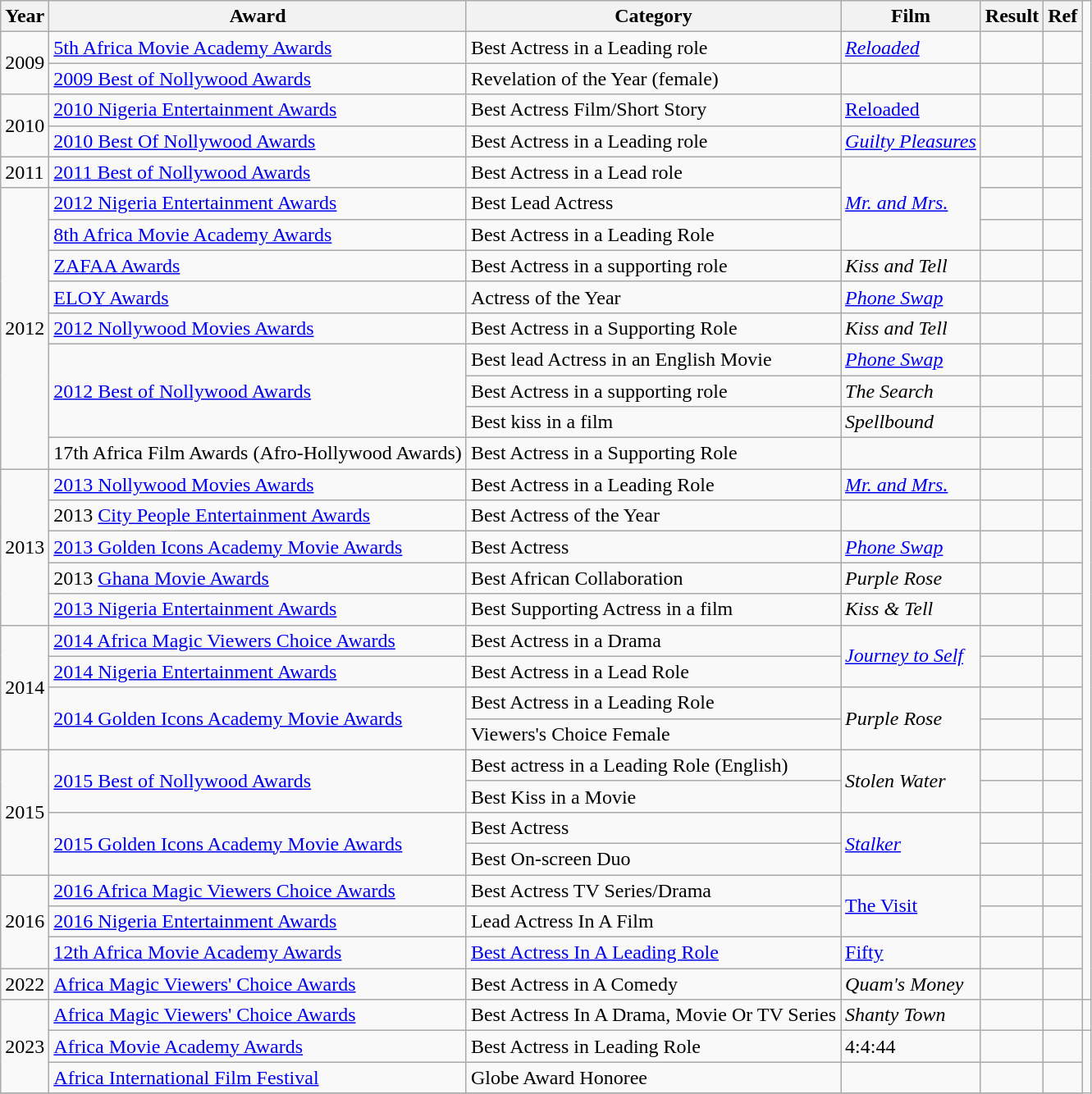<table class="wikitable plainrowheaders sortable">
<tr>
<th>Year</th>
<th>Award</th>
<th>Category</th>
<th>Film</th>
<th>Result</th>
<th>Ref</th>
</tr>
<tr>
<td rowspan="2">2009</td>
<td><a href='#'>5th Africa Movie Academy Awards</a></td>
<td>Best Actress in a Leading role</td>
<td><em><a href='#'>Reloaded</a></em></td>
<td></td>
<td></td>
</tr>
<tr>
<td><a href='#'>2009 Best of Nollywood Awards</a></td>
<td>Revelation of the Year (female)</td>
<td></td>
<td></td>
<td></td>
</tr>
<tr>
<td rowspan=2>2010</td>
<td><a href='#'>2010 Nigeria Entertainment Awards</a></td>
<td>Best Actress Film/Short Story</td>
<td><a href='#'>Reloaded</a></td>
<td></td>
<td></td>
</tr>
<tr>
<td><a href='#'>2010 Best Of Nollywood Awards</a></td>
<td>Best Actress in a Leading role</td>
<td><em><a href='#'>Guilty Pleasures</a></em></td>
<td></td>
<td></td>
</tr>
<tr>
<td>2011</td>
<td><a href='#'>2011 Best of Nollywood Awards</a></td>
<td>Best Actress in a Lead role</td>
<td rowspan="3"><em><a href='#'>Mr. and Mrs.</a></em></td>
<td></td>
<td></td>
</tr>
<tr>
<td rowspan="9">2012</td>
<td><a href='#'>2012 Nigeria Entertainment Awards</a></td>
<td>Best Lead Actress</td>
<td></td>
<td></td>
</tr>
<tr>
<td><a href='#'>8th Africa Movie Academy Awards</a></td>
<td>Best Actress in a Leading Role</td>
<td></td>
<td></td>
</tr>
<tr>
<td><a href='#'>ZAFAA Awards</a></td>
<td>Best Actress in a supporting role</td>
<td><em>Kiss and Tell</em></td>
<td></td>
<td></td>
</tr>
<tr>
<td><a href='#'>ELOY Awards</a></td>
<td>Actress of the Year</td>
<td><em><a href='#'>Phone Swap</a></em></td>
<td></td>
<td></td>
</tr>
<tr>
<td><a href='#'>2012 Nollywood Movies Awards</a></td>
<td>Best Actress in a Supporting Role</td>
<td><em>Kiss and Tell</em></td>
<td></td>
<td></td>
</tr>
<tr>
<td rowspan="3"><a href='#'>2012 Best of Nollywood Awards</a></td>
<td>Best lead Actress in an English Movie</td>
<td><em><a href='#'>Phone Swap</a></em></td>
<td></td>
<td></td>
</tr>
<tr>
<td>Best Actress in a supporting role</td>
<td><em>The Search</em></td>
<td></td>
<td></td>
</tr>
<tr>
<td>Best kiss in a film</td>
<td><em>Spellbound</em></td>
<td></td>
<td></td>
</tr>
<tr>
<td>17th Africa Film Awards (Afro-Hollywood Awards)</td>
<td>Best Actress in a Supporting Role</td>
<td></td>
<td></td>
<td></td>
</tr>
<tr>
<td rowspan="5">2013</td>
<td><a href='#'>2013 Nollywood Movies Awards</a></td>
<td>Best Actress in a Leading Role</td>
<td><em><a href='#'>Mr. and Mrs.</a></em></td>
<td></td>
<td></td>
</tr>
<tr>
<td>2013 <a href='#'>City People Entertainment Awards</a></td>
<td>Best Actress of the Year</td>
<td></td>
<td></td>
<td></td>
</tr>
<tr>
<td><a href='#'>2013 Golden Icons Academy Movie Awards</a></td>
<td>Best Actress</td>
<td><em><a href='#'>Phone Swap</a></em></td>
<td></td>
<td></td>
</tr>
<tr>
<td>2013 <a href='#'>Ghana Movie Awards</a></td>
<td>Best African Collaboration</td>
<td><em>Purple Rose</em></td>
<td></td>
<td></td>
</tr>
<tr>
<td><a href='#'>2013 Nigeria Entertainment Awards</a></td>
<td>Best Supporting Actress in a film</td>
<td><em>Kiss & Tell</em></td>
<td></td>
<td></td>
</tr>
<tr>
<td rowspan="4">2014</td>
<td><a href='#'>2014 Africa Magic Viewers Choice Awards</a></td>
<td>Best Actress in a Drama</td>
<td rowspan="2"><em><a href='#'>Journey to Self</a></em></td>
<td></td>
<td></td>
</tr>
<tr>
<td><a href='#'>2014 Nigeria Entertainment Awards</a></td>
<td>Best Actress in a Lead Role</td>
<td></td>
<td></td>
</tr>
<tr>
<td rowspan="2"><a href='#'>2014 Golden Icons Academy Movie Awards</a></td>
<td>Best Actress in a Leading Role</td>
<td rowspan="2"><em>Purple Rose</em></td>
<td></td>
<td></td>
</tr>
<tr>
<td>Viewers's Choice Female</td>
<td></td>
<td></td>
</tr>
<tr>
<td rowspan="4">2015</td>
<td rowspan="2"><a href='#'>2015 Best of Nollywood Awards</a></td>
<td>Best actress in a Leading Role (English)</td>
<td rowspan="2"><em>Stolen Water</em></td>
<td></td>
<td></td>
</tr>
<tr>
<td>Best Kiss in a Movie</td>
<td></td>
<td></td>
</tr>
<tr>
<td rowspan="2"><a href='#'>2015 Golden Icons Academy Movie Awards</a></td>
<td>Best Actress</td>
<td rowspan="2"><em><a href='#'>Stalker</a></em></td>
<td></td>
<td></td>
</tr>
<tr>
<td>Best On-screen Duo</td>
<td></td>
<td></td>
</tr>
<tr>
<td rowspan=3>2016</td>
<td><a href='#'>2016 Africa Magic Viewers Choice Awards</a></td>
<td>Best Actress TV Series/Drama</td>
<td rowspan=2><a href='#'>The Visit</a></td>
<td></td>
<td></td>
</tr>
<tr>
<td><a href='#'>2016 Nigeria Entertainment Awards</a></td>
<td>Lead Actress In A Film</td>
<td></td>
<td></td>
</tr>
<tr>
<td><a href='#'>12th Africa Movie Academy Awards</a></td>
<td><a href='#'>Best Actress In A Leading Role</a></td>
<td><a href='#'>Fifty</a></td>
<td></td>
<td></td>
</tr>
<tr>
<td>2022</td>
<td><a href='#'>Africa Magic Viewers' Choice Awards</a></td>
<td>Best Actress in A Comedy</td>
<td><em>Quam's Money</em></td>
<td></td>
<td></td>
</tr>
<tr>
<td rowspan="3">2023</td>
<td><a href='#'>Africa Magic Viewers' Choice Awards</a></td>
<td>Best Actress In A Drama, Movie Or TV Series</td>
<td><em>Shanty Town</em></td>
<td></td>
<td></td>
<td></td>
</tr>
<tr>
<td><a href='#'>Africa Movie Academy Awards</a></td>
<td>Best Actress in Leading Role</td>
<td>4:4:44</td>
<td></td>
<td></td>
</tr>
<tr>
<td><a href='#'>Africa International Film Festival</a></td>
<td>Globe Award Honoree</td>
<td></td>
<td></td>
<td></td>
</tr>
<tr>
</tr>
</table>
